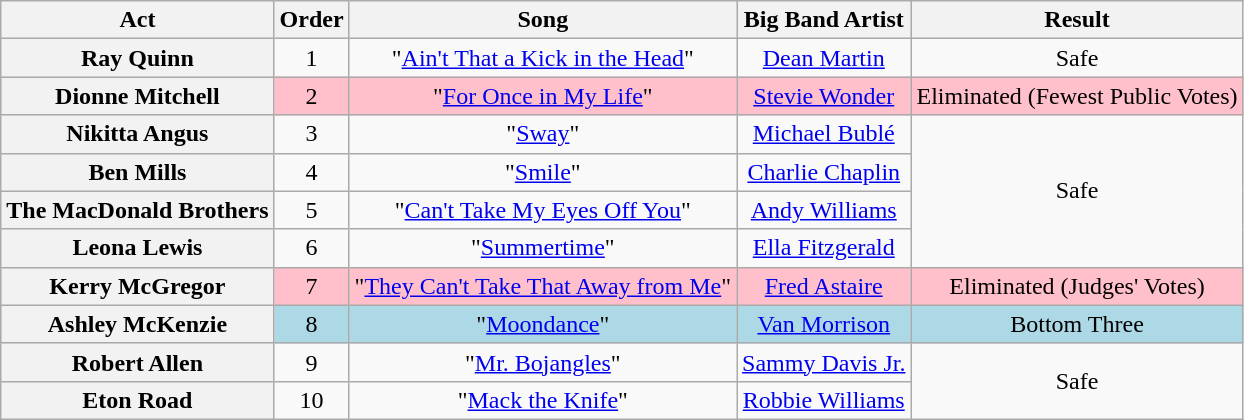<table class="wikitable plainrowheaders" style="text-align:center;">
<tr>
<th scope="col">Act</th>
<th scope="col">Order</th>
<th scope="col">Song</th>
<th scope="col">Big Band Artist</th>
<th scope="col">Result</th>
</tr>
<tr>
<th scope=row>Ray Quinn</th>
<td>1</td>
<td>"<a href='#'>Ain't That a Kick in the Head</a>"</td>
<td><a href='#'>Dean Martin</a></td>
<td>Safe</td>
</tr>
<tr style="background: pink">
<th scope=row>Dionne Mitchell</th>
<td>2</td>
<td>"<a href='#'>For Once in My Life</a>"</td>
<td><a href='#'>Stevie Wonder</a></td>
<td>Eliminated (Fewest Public Votes)</td>
</tr>
<tr>
<th scope=row>Nikitta Angus</th>
<td>3</td>
<td>"<a href='#'>Sway</a>"</td>
<td><a href='#'>Michael Bublé</a></td>
<td rowspan=4>Safe</td>
</tr>
<tr>
<th scope=row>Ben Mills</th>
<td>4</td>
<td>"<a href='#'>Smile</a>"</td>
<td><a href='#'>Charlie Chaplin</a></td>
</tr>
<tr>
<th scope=row>The MacDonald Brothers</th>
<td>5</td>
<td>"<a href='#'>Can't Take My Eyes Off You</a>"</td>
<td><a href='#'>Andy Williams</a></td>
</tr>
<tr>
<th scope=row>Leona Lewis</th>
<td>6</td>
<td>"<a href='#'>Summertime</a>"</td>
<td><a href='#'>Ella Fitzgerald</a></td>
</tr>
<tr style="background: pink">
<th scope=row>Kerry McGregor</th>
<td>7</td>
<td>"<a href='#'>They Can't Take That Away from Me</a>"</td>
<td><a href='#'>Fred Astaire</a></td>
<td>Eliminated (Judges' Votes)</td>
</tr>
<tr style="background: lightblue">
<th scope=row>Ashley McKenzie</th>
<td>8</td>
<td>"<a href='#'>Moondance</a>"</td>
<td><a href='#'>Van Morrison</a></td>
<td>Bottom Three</td>
</tr>
<tr>
<th scope=row>Robert Allen</th>
<td>9</td>
<td>"<a href='#'>Mr. Bojangles</a>"</td>
<td><a href='#'>Sammy Davis Jr.</a></td>
<td rowspan=2>Safe</td>
</tr>
<tr>
<th scope=row>Eton Road</th>
<td>10</td>
<td>"<a href='#'>Mack the Knife</a>"</td>
<td><a href='#'>Robbie Williams</a></td>
</tr>
</table>
